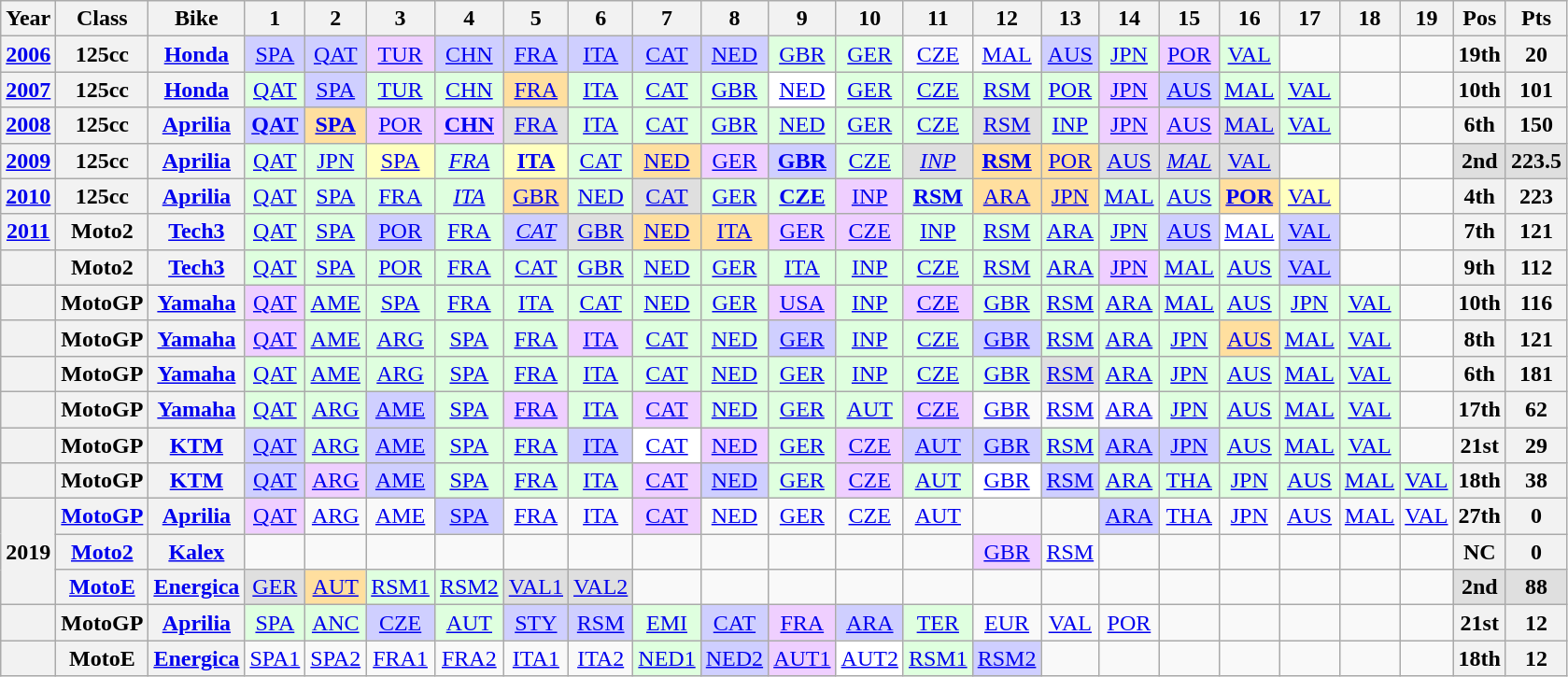<table class="wikitable" style="text-align:center">
<tr>
<th>Year</th>
<th>Class</th>
<th>Bike</th>
<th>1</th>
<th>2</th>
<th>3</th>
<th>4</th>
<th>5</th>
<th>6</th>
<th>7</th>
<th>8</th>
<th>9</th>
<th>10</th>
<th>11</th>
<th>12</th>
<th>13</th>
<th>14</th>
<th>15</th>
<th>16</th>
<th>17</th>
<th>18</th>
<th>19</th>
<th>Pos</th>
<th>Pts</th>
</tr>
<tr>
<th><a href='#'>2006</a></th>
<th>125cc</th>
<th><a href='#'>Honda</a></th>
<td style="background:#cfcfff;"><a href='#'>SPA</a><br></td>
<td style="background:#cfcfff;"><a href='#'>QAT</a><br></td>
<td style="background:#efcfff;"><a href='#'>TUR</a><br></td>
<td style="background:#cfcfff;"><a href='#'>CHN</a><br></td>
<td style="background:#cfcfff;"><a href='#'>FRA</a><br></td>
<td style="background:#cfcfff;"><a href='#'>ITA</a><br></td>
<td style="background:#cfcfff;"><a href='#'>CAT</a><br></td>
<td style="background:#cfcfff;"><a href='#'>NED</a><br></td>
<td style="background:#dfffdf;"><a href='#'>GBR</a><br></td>
<td style="background:#dfffdf;"><a href='#'>GER</a><br></td>
<td><a href='#'>CZE</a></td>
<td><a href='#'>MAL</a></td>
<td style="background:#cfcfff;"><a href='#'>AUS</a><br></td>
<td style="background:#dfffdf;"><a href='#'>JPN</a><br></td>
<td style="background:#EFCFFF;"><a href='#'>POR</a><br></td>
<td style="background:#dfffdf;"><a href='#'>VAL</a><br></td>
<td></td>
<td></td>
<td></td>
<th>19th</th>
<th>20</th>
</tr>
<tr>
<th><a href='#'>2007</a></th>
<th>125cc</th>
<th><a href='#'>Honda</a></th>
<td style="background:#dfffdf;"><a href='#'>QAT</a><br></td>
<td style="background:#cfcfff;"><a href='#'>SPA</a><br></td>
<td style="background:#dfffdf;"><a href='#'>TUR</a><br></td>
<td style="background:#dfffdf;"><a href='#'>CHN</a><br></td>
<td style="background:#ffdf9f;"><a href='#'>FRA</a><br></td>
<td style="background:#dfffdf;"><a href='#'>ITA</a><br></td>
<td style="background:#dfffdf;"><a href='#'>CAT</a><br></td>
<td style="background:#dfffdf;"><a href='#'>GBR</a><br></td>
<td style="background:#ffffff;"><a href='#'>NED</a><br></td>
<td style="background:#dfffdf;"><a href='#'>GER</a><br></td>
<td style="background:#dfffdf;"><a href='#'>CZE</a><br></td>
<td style="background:#dfffdf;"><a href='#'>RSM</a><br></td>
<td style="background:#dfffdf;"><a href='#'>POR</a><br></td>
<td style="background:#EFCFFF;"><a href='#'>JPN</a><br></td>
<td style="background:#cfcfff;"><a href='#'>AUS</a><br></td>
<td style="background:#dfffdf;"><a href='#'>MAL</a><br></td>
<td style="background:#dfffdf;"><a href='#'>VAL</a><br></td>
<td></td>
<td></td>
<th>10th</th>
<th>101</th>
</tr>
<tr>
<th><a href='#'>2008</a></th>
<th>125cc</th>
<th><a href='#'>Aprilia</a></th>
<td style="background:#cfcfff;"><strong><a href='#'>QAT</a></strong><br></td>
<td style="background:#ffdf9f;"><strong><a href='#'>SPA</a></strong><br></td>
<td style="background:#efcfff;"><a href='#'>POR</a><br></td>
<td style="background:#efcfff;"><strong><a href='#'>CHN</a></strong><br></td>
<td style="background:#dfdfdf;"><a href='#'>FRA</a><br></td>
<td style="background:#dfffdf;"><a href='#'>ITA</a><br></td>
<td style="background:#dfffdf;"><a href='#'>CAT</a><br></td>
<td style="background:#dfffdf;"><a href='#'>GBR</a><br></td>
<td style="background:#dfffdf;"><a href='#'>NED</a><br></td>
<td style="background:#dfffdf;"><a href='#'>GER</a><br></td>
<td style="background:#dfffdf;"><a href='#'>CZE</a><br></td>
<td style="background:#dfdfdf;"><a href='#'>RSM</a><br></td>
<td style="background:#dfffdf;"><a href='#'>INP</a><br></td>
<td style="background:#efcfff;"><a href='#'>JPN</a><br></td>
<td style="background:#efcfff;"><a href='#'>AUS</a><br></td>
<td style="background:#dfdfdf;"><a href='#'>MAL</a><br></td>
<td style="background:#dfffdf;"><a href='#'>VAL</a><br></td>
<td></td>
<td></td>
<th>6th</th>
<th>150</th>
</tr>
<tr>
<th><a href='#'>2009</a></th>
<th>125cc</th>
<th><a href='#'>Aprilia</a></th>
<td style="background:#dfffdf;"><a href='#'>QAT</a><br></td>
<td style="background:#dfffdf;"><a href='#'>JPN</a><br></td>
<td style="background:#FFFFBF;"><a href='#'>SPA</a><br></td>
<td style="background:#dfffdf;"><em><a href='#'>FRA</a></em><br></td>
<td style="background:#FFFFBF;"><strong><a href='#'>ITA</a></strong><br></td>
<td style="background:#dfffdf;"><a href='#'>CAT</a><br></td>
<td style="background:#ffdf9f;"><a href='#'>NED</a><br></td>
<td style="background:#EFCFFF;"><a href='#'>GER</a><br></td>
<td style="background:#cfcfff;"><strong><a href='#'>GBR</a></strong><br></td>
<td style="background:#dfffdf;"><a href='#'>CZE</a><br></td>
<td style="background:#dfdfdf;"><em><a href='#'>INP</a></em><br></td>
<td style="background:#ffdf9f;"><strong><a href='#'>RSM</a></strong><br></td>
<td style="background:#ffdf9f;"><a href='#'>POR</a><br></td>
<td style="background:#dfdfdf;"><a href='#'>AUS</a><br></td>
<td style="background:#dfdfdf;"><em><a href='#'>MAL</a></em><br></td>
<td style="background:#dfdfdf;"><a href='#'>VAL</a><br></td>
<td></td>
<td></td>
<td></td>
<td style="background:#dfdfdf;"><strong>2nd</strong></td>
<td style="background:#dfdfdf;"><strong>223.5</strong></td>
</tr>
<tr>
<th><a href='#'>2010</a></th>
<th>125cc</th>
<th><a href='#'>Aprilia</a></th>
<td style="background:#dfffdf;"><a href='#'>QAT</a><br></td>
<td style="background:#dfffdf;"><a href='#'>SPA</a><br></td>
<td style="background:#dfffdf;"><a href='#'>FRA</a><br></td>
<td style="background:#dfffdf;"><em><a href='#'>ITA</a></em><br></td>
<td style="background:#ffdf9f;"><a href='#'>GBR</a><br></td>
<td style="background:#dfffdf;"><a href='#'>NED</a><br></td>
<td style="background:#dfdfdf;"><a href='#'>CAT</a><br></td>
<td style="background:#dfffdf;"><a href='#'>GER</a><br></td>
<td style="background:#dfffdf;"><strong><a href='#'>CZE</a></strong><br></td>
<td style="background:#EFCFFF;"><a href='#'>INP</a><br></td>
<td style="background:#dfffdf;"><strong><a href='#'>RSM</a></strong><br></td>
<td style="background:#ffdf9f;"><a href='#'>ARA</a><br></td>
<td style="background:#ffdf9f;"><a href='#'>JPN</a><br></td>
<td style="background:#dfffdf;"><a href='#'>MAL</a><br></td>
<td style="background:#dfffdf;"><a href='#'>AUS</a><br></td>
<td style="background:#ffdf9f;"><strong><a href='#'>POR</a></strong><br></td>
<td style="background:#FFFFBF;"><a href='#'>VAL</a><br></td>
<td></td>
<td></td>
<th>4th</th>
<th>223</th>
</tr>
<tr>
<th><a href='#'>2011</a></th>
<th>Moto2</th>
<th><a href='#'>Tech3</a></th>
<td style="background:#dfffdf;"><a href='#'>QAT</a><br></td>
<td style="background:#dfffdf;"><a href='#'>SPA</a><br></td>
<td style="background:#cfcfff;"><a href='#'>POR</a><br></td>
<td style="background:#dfffdf;"><a href='#'>FRA</a><br></td>
<td style="background:#cfcfff;"><em><a href='#'>CAT</a></em><br></td>
<td style="background:#dfdfdf;"><a href='#'>GBR</a><br></td>
<td style="background:#ffdf9f;"><a href='#'>NED</a><br></td>
<td style="background:#ffdf9f;"><a href='#'>ITA</a><br></td>
<td style="background:#EFCFFF;"><a href='#'>GER</a><br></td>
<td style="background:#EFCFFF;"><a href='#'>CZE</a><br></td>
<td style="background:#dfffdf;"><a href='#'>INP</a><br></td>
<td style="background:#dfffdf;"><a href='#'>RSM</a><br></td>
<td style="background:#dfffdf;"><a href='#'>ARA</a><br></td>
<td style="background:#dfffdf;"><a href='#'>JPN</a><br></td>
<td style="background:#cfcfff;"><a href='#'>AUS</a><br></td>
<td style="background:#ffffff;"><a href='#'>MAL</a><br></td>
<td style="background:#cfcfff;"><a href='#'>VAL</a><br></td>
<td></td>
<td></td>
<th>7th</th>
<th>121</th>
</tr>
<tr>
<th></th>
<th>Moto2</th>
<th><a href='#'>Tech3</a></th>
<td style="background:#DFFFDF;"><a href='#'>QAT</a><br></td>
<td style="background:#DFFFDF;"><a href='#'>SPA</a><br></td>
<td style="background:#DFFFDF;"><a href='#'>POR</a><br></td>
<td style="background:#DFFFDF;"><a href='#'>FRA</a><br></td>
<td style="background:#DFFFDF;"><a href='#'>CAT</a><br></td>
<td style="background:#DFFFDF;"><a href='#'>GBR</a><br></td>
<td style="background:#DFFFDF;"><a href='#'>NED</a><br></td>
<td style="background:#DFFFDF;"><a href='#'>GER</a><br></td>
<td style="background:#DFFFDF;"><a href='#'>ITA</a><br></td>
<td style="background:#DFFFDF;"><a href='#'>INP</a><br></td>
<td style="background:#DFFFDF;"><a href='#'>CZE</a><br></td>
<td style="background:#DFFFDF;"><a href='#'>RSM</a><br></td>
<td style="background:#DFFFDF;"><a href='#'>ARA</a><br></td>
<td style="background:#EFCFFF;"><a href='#'>JPN</a><br></td>
<td style="background:#DFFFDF;"><a href='#'>MAL</a><br></td>
<td style="background:#DFFFDF;"><a href='#'>AUS</a><br></td>
<td style="background:#cfcfff;"><a href='#'>VAL</a><br></td>
<td></td>
<td></td>
<th>9th</th>
<th>112</th>
</tr>
<tr>
<th></th>
<th>MotoGP</th>
<th><a href='#'>Yamaha</a></th>
<td style="background:#EFCFFF;"><a href='#'>QAT</a><br></td>
<td style="background:#DFFFDF;"><a href='#'>AME</a><br></td>
<td style="background:#DFFFDF;"><a href='#'>SPA</a><br></td>
<td style="background:#DFFFDF;"><a href='#'>FRA</a><br></td>
<td style="background:#DFFFDF;"><a href='#'>ITA</a><br></td>
<td style="background:#DFFFDF;"><a href='#'>CAT</a><br></td>
<td style="background:#DFFFDF;"><a href='#'>NED</a><br></td>
<td style="background:#dfffdf;"><a href='#'>GER</a><br></td>
<td style="background:#efcfff;"><a href='#'>USA</a><br></td>
<td style="background:#dfffdf;"><a href='#'>INP</a><br></td>
<td style="background:#efcfff;"><a href='#'>CZE</a><br></td>
<td style="background:#dfffdf;"><a href='#'>GBR</a><br></td>
<td style="background:#dfffdf;"><a href='#'>RSM</a><br></td>
<td style="background:#DFFFDF;"><a href='#'>ARA</a><br></td>
<td style="background:#DFFFDF;"><a href='#'>MAL</a><br></td>
<td style="background:#DFFFDF;"><a href='#'>AUS</a><br></td>
<td style="background:#dfffdf;"><a href='#'>JPN</a><br></td>
<td style="background:#dfffdf;"><a href='#'>VAL</a><br></td>
<td></td>
<th>10th</th>
<th>116</th>
</tr>
<tr>
<th></th>
<th>MotoGP</th>
<th><a href='#'>Yamaha</a></th>
<td style="background:#efcfff;"><a href='#'>QAT</a><br></td>
<td style="background:#dfffdf;"><a href='#'>AME</a><br></td>
<td style="background:#dfffdf;"><a href='#'>ARG</a><br></td>
<td style="background:#dfffdf;"><a href='#'>SPA</a><br></td>
<td style="background:#dfffdf;"><a href='#'>FRA</a><br></td>
<td style="background:#efcfff;"><a href='#'>ITA</a><br></td>
<td style="background:#DFFFDF;"><a href='#'>CAT</a><br></td>
<td style="background:#DFFFDF;"><a href='#'>NED</a><br></td>
<td style="background:#cfcfff;"><a href='#'>GER</a><br></td>
<td style="background:#DFFFDF;"><a href='#'>INP</a><br></td>
<td style="background:#DFFFDF;"><a href='#'>CZE</a><br></td>
<td style="background:#cfcfff;"><a href='#'>GBR</a><br></td>
<td style="background:#DFFFDF;"><a href='#'>RSM</a><br></td>
<td style="background:#DFFFDF;"><a href='#'>ARA</a><br></td>
<td style="background:#dfffdf;"><a href='#'>JPN</a><br></td>
<td style="background:#ffdf9f;"><a href='#'>AUS</a><br></td>
<td style="background:#dfffdf;"><a href='#'>MAL</a><br></td>
<td style="background:#dfffdf;"><a href='#'>VAL</a><br></td>
<td></td>
<th>8th</th>
<th>121</th>
</tr>
<tr>
<th></th>
<th>MotoGP</th>
<th><a href='#'>Yamaha</a></th>
<td style="background:#dfffdf;"><a href='#'>QAT</a><br></td>
<td style="background:#dfffdf;"><a href='#'>AME</a><br></td>
<td style="background:#dfffdf;"><a href='#'>ARG</a><br></td>
<td style="background:#dfffdf;"><a href='#'>SPA</a><br></td>
<td style="background:#dfffdf;"><a href='#'>FRA</a><br></td>
<td style="background:#dfffdf;"><a href='#'>ITA</a><br></td>
<td style="background:#dfffdf;"><a href='#'>CAT</a><br></td>
<td style="background:#dfffdf;"><a href='#'>NED</a><br></td>
<td style="background:#dfffdf;"><a href='#'>GER</a><br></td>
<td style="background:#dfffdf;"><a href='#'>INP</a><br></td>
<td style="background:#dfffdf;"><a href='#'>CZE</a><br></td>
<td style="background:#dfffdf;"><a href='#'>GBR</a><br></td>
<td style="background:#dfdfdf;"><a href='#'>RSM</a><br></td>
<td style="background:#dfffdf;"><a href='#'>ARA</a><br></td>
<td style="background:#dfffdf;"><a href='#'>JPN</a><br></td>
<td style="background:#dfffdf;"><a href='#'>AUS</a><br></td>
<td style="background:#dfffdf;"><a href='#'>MAL</a><br></td>
<td style="background:#dfffdf;"><a href='#'>VAL</a><br></td>
<td></td>
<th>6th</th>
<th>181</th>
</tr>
<tr>
<th></th>
<th>MotoGP</th>
<th><a href='#'>Yamaha</a></th>
<td style="background:#dfffdf;"><a href='#'>QAT</a><br></td>
<td style="background:#dfffdf;"><a href='#'>ARG</a><br></td>
<td style="background:#cfcfff;"><a href='#'>AME</a><br></td>
<td style="background:#dfffdf;"><a href='#'>SPA</a><br></td>
<td style="background:#efcfff;"><a href='#'>FRA</a><br></td>
<td style="background:#dfffdf;"><a href='#'>ITA</a><br></td>
<td style="background:#efcfff;"><a href='#'>CAT</a><br></td>
<td style="background:#dfffdf;"><a href='#'>NED</a><br></td>
<td style="background:#dfffdf;"><a href='#'>GER</a><br></td>
<td style="background:#dfffdf;"><a href='#'>AUT</a><br></td>
<td style="background:#efcfff;"><a href='#'>CZE</a><br></td>
<td><a href='#'>GBR</a></td>
<td><a href='#'>RSM</a></td>
<td><a href='#'>ARA</a></td>
<td style="background:#dfffdf;"><a href='#'>JPN</a><br></td>
<td style="background:#dfffdf;"><a href='#'>AUS</a><br></td>
<td style="background:#dfffdf;"><a href='#'>MAL</a><br></td>
<td style="background:#dfffdf;"><a href='#'>VAL</a><br></td>
<td></td>
<th>17th</th>
<th>62</th>
</tr>
<tr>
<th></th>
<th>MotoGP</th>
<th><a href='#'>KTM</a></th>
<td style="background:#cfcfff;"><a href='#'>QAT</a><br></td>
<td style="background:#dfffdf;"><a href='#'>ARG</a><br></td>
<td style="background:#cfcfff;"><a href='#'>AME</a><br></td>
<td style="background:#dfffdf;"><a href='#'>SPA</a><br></td>
<td style="background:#dfffdf;"><a href='#'>FRA</a><br></td>
<td style="background:#cfcfff;"><a href='#'>ITA</a><br></td>
<td style="background:#ffffff;"><a href='#'>CAT</a><br></td>
<td style="background:#efcfff;"><a href='#'>NED</a><br></td>
<td style="background:#dfffdf;"><a href='#'>GER</a><br></td>
<td style="background:#efcfff;"><a href='#'>CZE</a><br></td>
<td style="background:#cfcfff;"><a href='#'>AUT</a><br></td>
<td style="background:#cfcfff;"><a href='#'>GBR</a><br></td>
<td style="background:#dfffdf;"><a href='#'>RSM</a><br></td>
<td style="background:#cfcfff;"><a href='#'>ARA</a><br></td>
<td style="background:#cfcfff;"><a href='#'>JPN</a><br></td>
<td style="background:#dfffdf;"><a href='#'>AUS</a><br></td>
<td style="background:#dfffdf;"><a href='#'>MAL</a><br></td>
<td style="background:#dfffdf;"><a href='#'>VAL</a><br></td>
<td></td>
<th>21st</th>
<th>29</th>
</tr>
<tr>
<th></th>
<th>MotoGP</th>
<th><a href='#'>KTM</a></th>
<td style="background:#cfcfff;"><a href='#'>QAT</a><br></td>
<td style="background:#efcfff;"><a href='#'>ARG</a><br></td>
<td style="background:#cfcfff;"><a href='#'>AME</a><br></td>
<td style="background:#dfffdf;"><a href='#'>SPA</a><br></td>
<td style="background:#dfffdf;"><a href='#'>FRA</a><br></td>
<td style="background:#dfffdf;"><a href='#'>ITA</a><br></td>
<td style="background:#efcfff;"><a href='#'>CAT</a><br></td>
<td style="background:#cfcfff;"><a href='#'>NED</a><br></td>
<td style="background:#dfffdf;"><a href='#'>GER</a><br></td>
<td style="background:#efcfff;"><a href='#'>CZE</a><br></td>
<td style="background:#dfffdf;"><a href='#'>AUT</a><br></td>
<td style="background:#ffffff;"><a href='#'>GBR</a><br></td>
<td style="background:#cfcfff;"><a href='#'>RSM</a><br></td>
<td style="background:#dfffdf;"><a href='#'>ARA</a><br></td>
<td style="background:#dfffdf;"><a href='#'>THA</a><br></td>
<td style="background:#dfffdf;"><a href='#'>JPN</a><br></td>
<td style="background:#dfffdf;"><a href='#'>AUS</a><br></td>
<td style="background:#dfffdf;"><a href='#'>MAL</a><br></td>
<td style="background:#dfffdf;"><a href='#'>VAL</a><br></td>
<th>18th</th>
<th>38</th>
</tr>
<tr>
<th align="left" rowspan=3>2019</th>
<th><a href='#'>MotoGP</a></th>
<th><a href='#'>Aprilia</a></th>
<td style="background:#efcfff;"><a href='#'>QAT</a><br></td>
<td><a href='#'>ARG</a></td>
<td><a href='#'>AME</a></td>
<td style="background:#cfcfff;"><a href='#'>SPA</a><br></td>
<td><a href='#'>FRA</a></td>
<td><a href='#'>ITA</a></td>
<td style="background:#efcfff;"><a href='#'>CAT</a><br></td>
<td><a href='#'>NED</a></td>
<td><a href='#'>GER</a></td>
<td><a href='#'>CZE</a></td>
<td><a href='#'>AUT</a></td>
<td></td>
<td></td>
<td style="background:#cfcfff;"><a href='#'>ARA</a><br></td>
<td><a href='#'>THA</a></td>
<td><a href='#'>JPN</a></td>
<td><a href='#'>AUS</a></td>
<td><a href='#'>MAL</a></td>
<td><a href='#'>VAL</a></td>
<th>27th</th>
<th>0</th>
</tr>
<tr>
<th><a href='#'>Moto2</a></th>
<th><a href='#'>Kalex</a></th>
<td></td>
<td></td>
<td></td>
<td></td>
<td></td>
<td></td>
<td></td>
<td></td>
<td></td>
<td></td>
<td></td>
<td style="background:#efcfff;"><a href='#'>GBR</a><br></td>
<td><a href='#'>RSM</a></td>
<td></td>
<td></td>
<td></td>
<td></td>
<td></td>
<td></td>
<th>NC</th>
<th>0</th>
</tr>
<tr>
<th align="left"><a href='#'>MotoE</a></th>
<th align="left"><a href='#'>Energica</a></th>
<td style="background:#dfdfdf;"><a href='#'>GER</a><br></td>
<td style="background:#ffdf9f;"><a href='#'>AUT</a><br></td>
<td style="background:#dfffdf;"><a href='#'>RSM1</a><br></td>
<td style="background:#dfffdf;"><a href='#'>RSM2</a><br></td>
<td style="background:#dfdfdf;"><a href='#'>VAL1</a><br></td>
<td style="background:#dfdfdf;"><a href='#'>VAL2</a><br></td>
<td></td>
<td></td>
<td></td>
<td></td>
<td></td>
<td></td>
<td></td>
<td></td>
<td></td>
<td></td>
<td></td>
<td></td>
<td></td>
<td style="background:#dfdfdf;"><strong>2nd</strong></td>
<td style="background:#dfdfdf;"><strong>88</strong></td>
</tr>
<tr>
<th></th>
<th>MotoGP</th>
<th><a href='#'>Aprilia</a></th>
<td style="background:#dfffdf;"><a href='#'>SPA</a><br></td>
<td style="background:#dfffdf;"><a href='#'>ANC</a><br></td>
<td style="background:#cfcfff;"><a href='#'>CZE</a><br></td>
<td style="background:#dfffdf;"><a href='#'>AUT</a><br></td>
<td style="background:#cfcfff;"><a href='#'>STY</a><br></td>
<td style="background:#cfcfff;"><a href='#'>RSM</a><br></td>
<td style="background:#dfffdf;"><a href='#'>EMI</a><br></td>
<td style="background:#cfcfff;"><a href='#'>CAT</a><br></td>
<td style="background:#efcfff;"><a href='#'>FRA</a><br></td>
<td style="background:#cfcfff;"><a href='#'>ARA</a><br></td>
<td style="background:#dfffdf;"><a href='#'>TER</a><br></td>
<td><a href='#'>EUR</a></td>
<td><a href='#'>VAL</a></td>
<td><a href='#'>POR</a></td>
<td></td>
<td></td>
<td></td>
<td></td>
<td></td>
<th>21st</th>
<th>12</th>
</tr>
<tr>
<th></th>
<th>MotoE</th>
<th><a href='#'>Energica</a></th>
<td><a href='#'>SPA1</a></td>
<td><a href='#'>SPA2</a></td>
<td><a href='#'>FRA1</a></td>
<td><a href='#'>FRA2</a></td>
<td><a href='#'>ITA1</a></td>
<td><a href='#'>ITA2</a></td>
<td style="background:#dfffdf;"><a href='#'>NED1</a><br></td>
<td style="background:#cfcfff;"><a href='#'>NED2</a><br></td>
<td style="background:#efcfff;"><a href='#'>AUT1</a><br></td>
<td style="background:#ffffff;"><a href='#'>AUT2</a><br></td>
<td style="background:#dfffdf;"><a href='#'>RSM1</a><br></td>
<td style="background:#cfcfff;"><a href='#'>RSM2</a><br></td>
<td></td>
<td></td>
<td></td>
<td></td>
<td></td>
<td></td>
<td></td>
<th>18th</th>
<th>12</th>
</tr>
</table>
